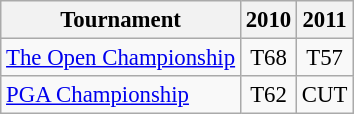<table class="wikitable" style="font-size:95%;text-align:center;">
<tr>
<th>Tournament</th>
<th>2010</th>
<th>2011</th>
</tr>
<tr>
<td align=left><a href='#'>The Open Championship</a></td>
<td>T68</td>
<td>T57</td>
</tr>
<tr>
<td align=left><a href='#'>PGA Championship</a></td>
<td>T62</td>
<td>CUT</td>
</tr>
</table>
